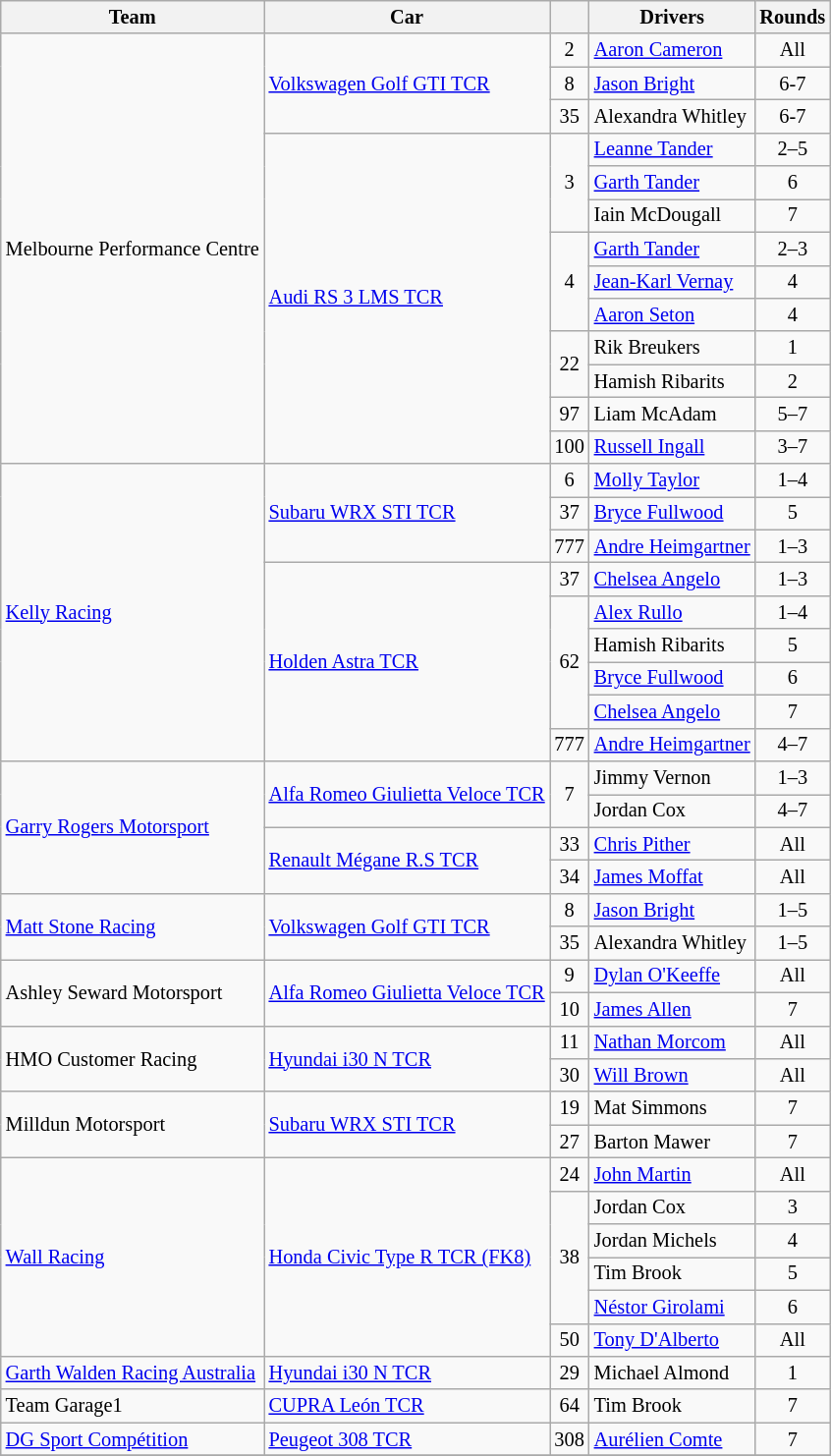<table class="wikitable" style="font-size: 85%;">
<tr>
<th>Team</th>
<th>Car</th>
<th></th>
<th>Drivers</th>
<th>Rounds</th>
</tr>
<tr>
<td rowspan="13" nowrap=""> Melbourne Performance Centre</td>
<td rowspan="3"><a href='#'>Volkswagen Golf GTI TCR</a></td>
<td align="center">2</td>
<td> <a href='#'>Aaron Cameron</a></td>
<td align="center">All</td>
</tr>
<tr>
<td align="center">8</td>
<td> <a href='#'>Jason Bright</a></td>
<td align="center">6-7</td>
</tr>
<tr>
<td align="center">35</td>
<td nowrap> Alexandra Whitley</td>
<td align="center">6-7</td>
</tr>
<tr>
<td rowspan="10"><a href='#'>Audi RS 3 LMS TCR</a></td>
<td rowspan="3" align="center">3</td>
<td> <a href='#'>Leanne Tander</a></td>
<td align="center">2–5</td>
</tr>
<tr>
<td> <a href='#'>Garth Tander</a></td>
<td align="center">6</td>
</tr>
<tr>
<td> Iain McDougall</td>
<td align="center">7</td>
</tr>
<tr>
<td rowspan="3" align="center">4</td>
<td> <a href='#'>Garth Tander</a></td>
<td align=center>2–3</td>
</tr>
<tr>
<td> <a href='#'>Jean-Karl Vernay</a></td>
<td align="center">4</td>
</tr>
<tr>
<td> <a href='#'>Aaron Seton</a></td>
<td align="center">4</td>
</tr>
<tr>
<td align="center" rowspan="2">22</td>
<td> Rik Breukers</td>
<td align="center">1</td>
</tr>
<tr>
<td> Hamish Ribarits</td>
<td align="center">2</td>
</tr>
<tr>
<td align="center">97</td>
<td> Liam McAdam</td>
<td align="center">5–7</td>
</tr>
<tr>
<td align="center">100</td>
<td> <a href='#'>Russell Ingall</a></td>
<td align="center">3–7</td>
</tr>
<tr>
<td rowspan="9"> <a href='#'>Kelly Racing</a></td>
<td rowspan="3" nowrap><a href='#'>Subaru WRX STI TCR</a></td>
<td align="center">6</td>
<td> <a href='#'>Molly Taylor</a></td>
<td align="center">1–4</td>
</tr>
<tr>
<td align="center">37</td>
<td> <a href='#'>Bryce Fullwood</a></td>
<td align=center>5</td>
</tr>
<tr>
<td align="center">777</td>
<td nowrap> <a href='#'>Andre Heimgartner</a></td>
<td align="center">1–3</td>
</tr>
<tr>
<td rowspan="6"><a href='#'>Holden Astra TCR</a></td>
<td align="center">37</td>
<td> <a href='#'>Chelsea Angelo</a></td>
<td align="center">1–3</td>
</tr>
<tr>
<td rowspan="4" align="center">62</td>
<td> <a href='#'>Alex Rullo</a></td>
<td align="center">1–4</td>
</tr>
<tr>
<td> Hamish Ribarits</td>
<td align=center>5</td>
</tr>
<tr>
<td> <a href='#'>Bryce Fullwood</a></td>
<td align="center">6</td>
</tr>
<tr>
<td> <a href='#'>Chelsea Angelo</a></td>
<td align=center>7</td>
</tr>
<tr>
<td align="center">777</td>
<td> <a href='#'>Andre Heimgartner</a></td>
<td align="center">4–7</td>
</tr>
<tr>
<td rowspan=4> <a href='#'>Garry Rogers Motorsport</a></td>
<td nowrap rowspan="2"><a href='#'>Alfa Romeo Giulietta Veloce TCR</a></td>
<td align="center" rowspan="2">7</td>
<td nowrap> Jimmy Vernon</td>
<td align="center">1–3</td>
</tr>
<tr>
<td> Jordan Cox</td>
<td align="center">4–7</td>
</tr>
<tr>
<td rowspan=2 nowrap><a href='#'>Renault Mégane R.S TCR</a></td>
<td align="center">33</td>
<td> <a href='#'>Chris Pither</a></td>
<td align="center">All</td>
</tr>
<tr>
<td align="center">34</td>
<td> <a href='#'>James Moffat</a></td>
<td align="center">All</td>
</tr>
<tr>
<td rowspan=2 nowrap> <a href='#'>Matt Stone Racing</a></td>
<td rowspan=2><a href='#'>Volkswagen Golf GTI TCR</a></td>
<td align="center">8</td>
<td> <a href='#'>Jason Bright</a></td>
<td align="center">1–5</td>
</tr>
<tr>
<td align="center">35</td>
<td nowrap> Alexandra Whitley</td>
<td align="center">1–5</td>
</tr>
<tr>
<td rowspan="2"> Ashley Seward Motorsport</td>
<td rowspan="2" nowrap=""><a href='#'>Alfa Romeo Giulietta Veloce TCR</a></td>
<td align="center">9</td>
<td> <a href='#'>Dylan O'Keeffe</a></td>
<td align="center">All</td>
</tr>
<tr>
<td align="center">10</td>
<td> <a href='#'>James Allen</a></td>
<td align="center">7</td>
</tr>
<tr>
<td rowspan=2> HMO Customer Racing</td>
<td rowspan=2><a href='#'>Hyundai i30 N TCR</a></td>
<td align="center">11</td>
<td nowrap> <a href='#'>Nathan Morcom</a></td>
<td align="center">All</td>
</tr>
<tr>
<td align="center">30</td>
<td> <a href='#'>Will Brown</a></td>
<td align="center">All</td>
</tr>
<tr>
<td rowspan=2 nowrap> Milldun Motorsport</td>
<td rowspan=2><a href='#'>Subaru WRX STI TCR</a></td>
<td align="center">19</td>
<td> Mat Simmons</td>
<td align="center">7</td>
</tr>
<tr>
<td align="center">27</td>
<td> Barton Mawer</td>
<td align="center">7</td>
</tr>
<tr>
<td rowspan=6 nowrap> <a href='#'>Wall Racing</a></td>
<td rowspan=6 nowrap><a href='#'>Honda Civic Type R TCR (FK8)</a></td>
<td align="center">24</td>
<td> <a href='#'>John Martin</a></td>
<td align="center">All</td>
</tr>
<tr>
<td rowspan="4" align="center">38</td>
<td> Jordan Cox</td>
<td align="center">3</td>
</tr>
<tr>
<td> Jordan Michels</td>
<td align="center">4</td>
</tr>
<tr>
<td> Tim Brook</td>
<td align=center>5</td>
</tr>
<tr>
<td> <a href='#'>Néstor Girolami</a></td>
<td align="center">6</td>
</tr>
<tr>
<td align="center">50</td>
<td nowrap=""> <a href='#'>Tony D'Alberto</a></td>
<td align="center">All</td>
</tr>
<tr>
<td nowrap> <a href='#'>Garth Walden Racing Australia</a></td>
<td><a href='#'>Hyundai i30 N TCR</a></td>
<td align="center">29</td>
<td> Michael Almond</td>
<td align="center">1</td>
</tr>
<tr>
<td nowrap> Team Garage1</td>
<td><a href='#'>CUPRA León TCR</a></td>
<td align="center">64</td>
<td> Tim Brook</td>
<td align="center">7</td>
</tr>
<tr>
<td> <a href='#'>DG Sport Compétition</a></td>
<td><a href='#'>Peugeot 308 TCR</a></td>
<td align="center">308</td>
<td> <a href='#'>Aurélien Comte</a></td>
<td align="center">7</td>
</tr>
<tr>
</tr>
</table>
